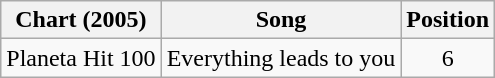<table class="wikitable">
<tr>
<th>Chart (2005)</th>
<th>Song</th>
<th>Position</th>
</tr>
<tr>
<td>Planeta Hit 100</td>
<td>Everything leads to you</td>
<td style="text-align:center;">6</td>
</tr>
</table>
